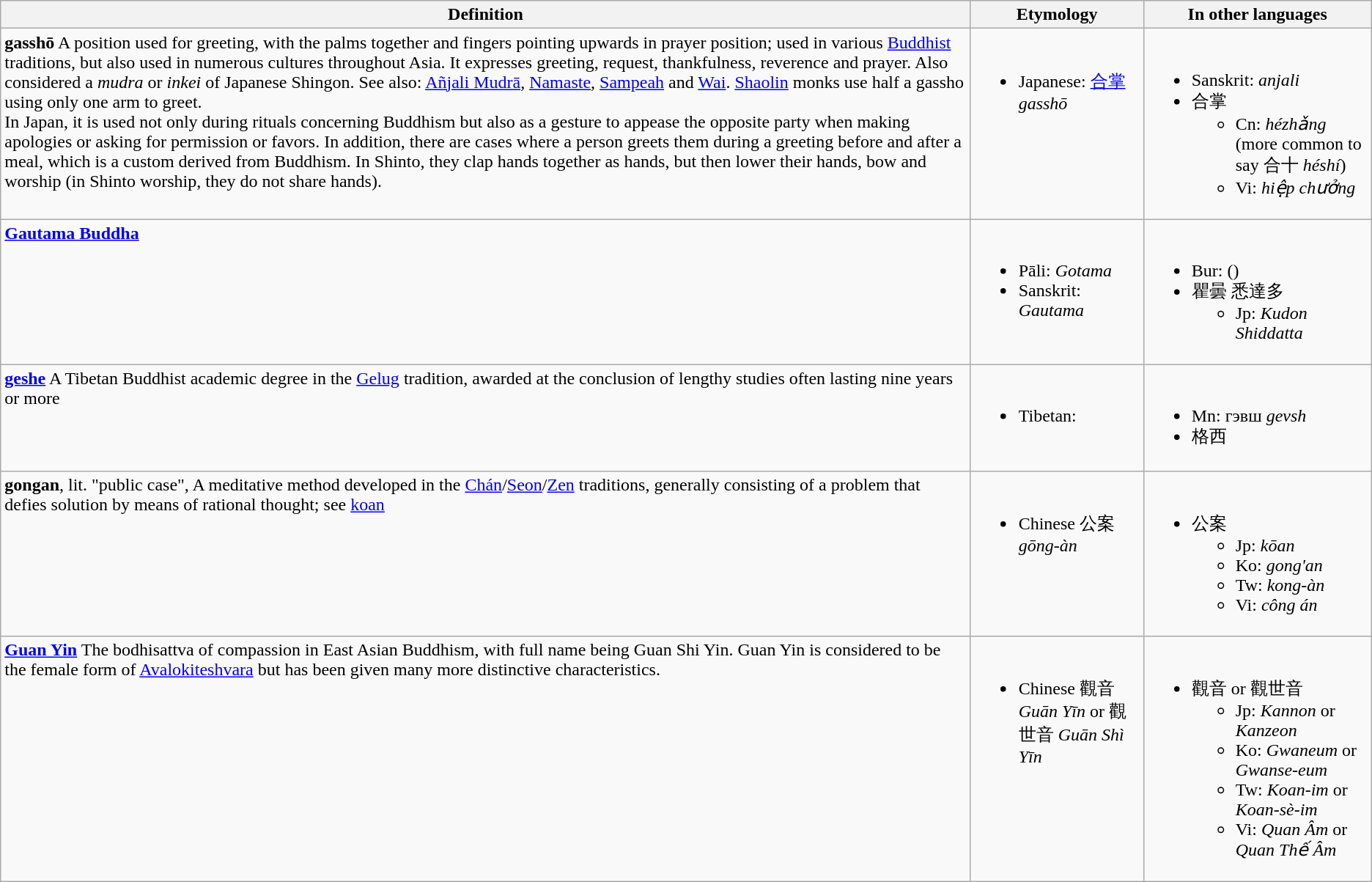<table class="wikitable" border="1" style="border-collapse: collapse;">
<tr>
<th>Definition</th>
<th>Etymology</th>
<th>In other languages</th>
</tr>
<tr valign=top style="width:450px">
<td><strong>gasshō</strong> A position used for greeting, with the palms together and fingers pointing upwards in prayer position; used in various <a href='#'>Buddhist</a> traditions, but also used in numerous cultures throughout Asia. It expresses greeting, request, thankfulness, reverence and prayer. Also considered a <em>mudra</em> or <em>inkei</em> of Japanese Shingon. See also: <a href='#'>Añjali Mudrā</a>, <a href='#'>Namaste</a>, <a href='#'>Sampeah</a> and <a href='#'>Wai</a>. <a href='#'>Shaolin</a> monks use half a gassho using only one arm to greet.<br>In Japan, it is used not only during rituals concerning Buddhism but also as a gesture to appease the opposite party when making apologies or asking for permission or favors. In addition, there are cases where a person greets them during a greeting before and after a meal, which is a custom derived from Buddhism. In Shinto, they clap hands together as hands, but then lower their hands, bow and worship (in Shinto worship, they do not share hands).</td>
<td style="width:150px"><br><ul><li>Japanese: <a href='#'>合掌</a> <em>gasshō</em></li></ul></td>
<td style="width:200px"><br><ul><li>Sanskrit: <em>anjali</em></li><li>合掌<ul><li>Cn: <em>hézhǎng</em> (more common to say 合十 <em>héshí</em>)</li><li>Vi: <em>hiệp chưởng</em></li></ul></li></ul></td>
</tr>
<tr valign=top>
<td><strong><a href='#'>Gautama Buddha</a></strong></td>
<td><br><ul><li>Pāli: <em>Gotama</em></li><li>Sanskrit: <em>Gautama</em></li></ul></td>
<td><br><ul><li>Bur:  ()</li><li>瞿曇 悉達多<ul><li>Jp: <em>Kudon Shiddatta</em></li></ul></li></ul></td>
</tr>
<tr valign=top>
<td><strong><a href='#'>geshe</a></strong> A Tibetan Buddhist academic degree in the <a href='#'>Gelug</a> tradition, awarded at the conclusion of lengthy studies often lasting nine years or more</td>
<td><br><ul><li>Tibetan: </li></ul></td>
<td style="width:200px"><br><ul><li>Mn: гэвш <em>gevsh</em></li><li>格西</li></ul></td>
</tr>
<tr valign=top>
<td><strong>gongan</strong>, lit. "public case", A meditative method developed in the <a href='#'>Chán</a>/<a href='#'>Seon</a>/<a href='#'>Zen</a> traditions, generally consisting of a problem that defies solution by means of rational thought; see <a href='#'>koan</a></td>
<td><br><ul><li>Chinese 公案 <em>gōng-àn</em></li></ul></td>
<td><br><ul><li>公案<ul><li>Jp: <em>kōan</em></li><li>Ko: <em>gong'an</em></li><li>Tw: <em>kong-àn</em></li><li>Vi: <em>công án</em></li></ul></li></ul></td>
</tr>
<tr valign=top>
<td><strong><a href='#'>Guan Yin</a></strong> The bodhisattva of compassion in East Asian Buddhism, with full name being Guan Shi Yin. Guan Yin is considered to be the female form of <a href='#'>Avalokiteshvara</a> but has been given many more distinctive characteristics.</td>
<td><br><ul><li>Chinese 觀音 <em>Guān Yīn</em> or 觀世音 <em>Guān Shì Yīn</em></li></ul></td>
<td><br><ul><li>觀音 or 觀世音<ul><li>Jp: <em>Kannon</em> or <em>Kanzeon</em></li><li>Ko: <em>Gwaneum</em> or <em>Gwanse-eum</em></li><li>Tw: <em>Koan-im</em> or <em>Koan-sè-im</em></li><li>Vi: <em>Quan Âm</em> or <em>Quan Thế Âm</em></li></ul></li></ul></td>
</tr>
</table>
